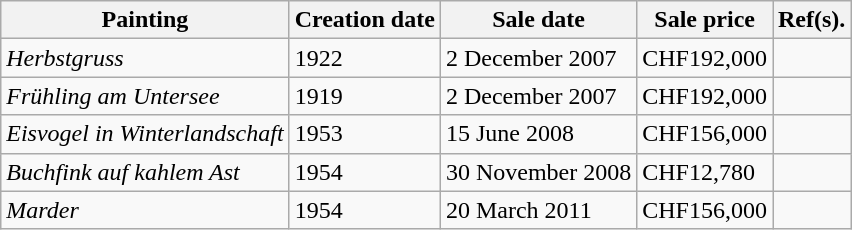<table class="wikitable sortable">
<tr>
<th scope="col">Painting</th>
<th scope="col">Creation date</th>
<th scope="col">Sale date</th>
<th scope="col">Sale price</th>
<th scope="col" class="unsortable">Ref(s).</th>
</tr>
<tr>
<td><em>Herbstgruss</em></td>
<td>1922</td>
<td>2 December 2007</td>
<td>CHF192,000</td>
<td></td>
</tr>
<tr>
<td><em>Frühling am Untersee</em></td>
<td>1919</td>
<td>2 December 2007</td>
<td>CHF192,000</td>
<td></td>
</tr>
<tr>
<td><em>Eisvogel in Winterlandschaft</em></td>
<td>1953</td>
<td>15 June 2008</td>
<td>CHF156,000</td>
<td></td>
</tr>
<tr>
<td><em>Buchfink auf kahlem Ast</em></td>
<td>1954</td>
<td>30 November 2008</td>
<td>CHF12,780</td>
<td></td>
</tr>
<tr>
<td><em>Marder</em></td>
<td>1954</td>
<td>20 March 2011</td>
<td>CHF156,000</td>
<td></td>
</tr>
</table>
